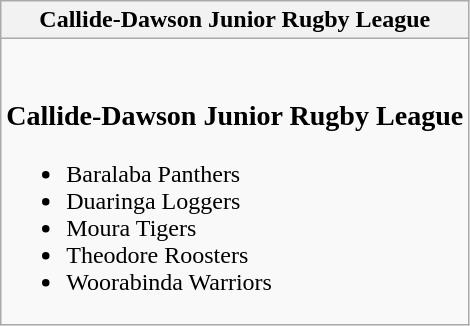<table class="wikitable mw-collapsible">
<tr>
<th>Callide-Dawson Junior Rugby League</th>
</tr>
<tr>
<td><br><h3>Callide-Dawson Junior Rugby League</h3><ul><li> Baralaba Panthers</li><li> Duaringa Loggers</li><li> Moura Tigers</li><li> Theodore Roosters</li><li> Woorabinda Warriors</li></ul></td>
</tr>
</table>
